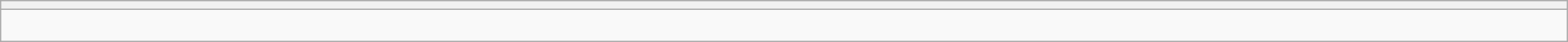<table style="width:100%" class="wikitable collapsible collapsed">
<tr>
<th></th>
</tr>
<tr>
<td><br>




</td>
</tr>
</table>
